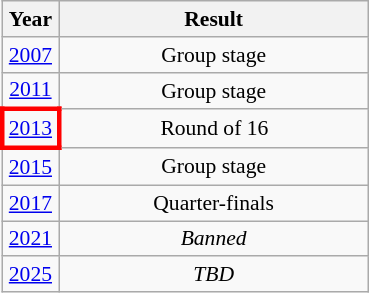<table class="wikitable" style="text-align: center; font-size:90%">
<tr>
<th>Year</th>
<th style="width:200px">Result</th>
</tr>
<tr>
<td> <a href='#'>2007</a></td>
<td>Group stage</td>
</tr>
<tr>
<td> <a href='#'>2011</a></td>
<td>Group stage</td>
</tr>
<tr>
<td style="border: 3px solid red"> <a href='#'>2013</a></td>
<td>Round of 16</td>
</tr>
<tr>
<td> <a href='#'>2015</a></td>
<td>Group stage</td>
</tr>
<tr>
<td> <a href='#'>2017</a></td>
<td>Quarter-finals</td>
</tr>
<tr>
<td> <a href='#'>2021</a></td>
<td><em>Banned</em></td>
</tr>
<tr>
<td> <a href='#'>2025</a></td>
<td><em>TBD</em></td>
</tr>
</table>
